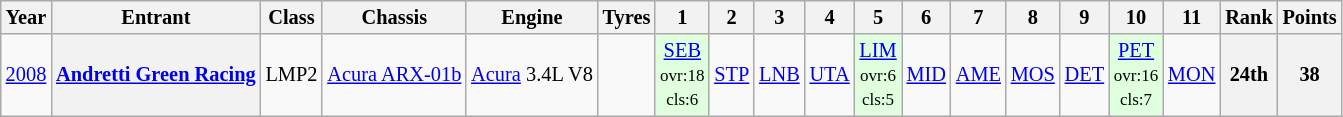<table class="wikitable" style="text-align:center; font-size:85%">
<tr>
<th>Year</th>
<th>Entrant</th>
<th>Class</th>
<th>Chassis</th>
<th>Engine</th>
<th>Tyres</th>
<th>1</th>
<th>2</th>
<th>3</th>
<th>4</th>
<th>5</th>
<th>6</th>
<th>7</th>
<th>8</th>
<th>9</th>
<th>10</th>
<th>11</th>
<th>Rank</th>
<th>Points</th>
</tr>
<tr>
<td><a href='#'>2008</a></td>
<th><a href='#'>Andretti Green Racing</a></th>
<td>LMP2</td>
<td><a href='#'>Acura ARX-01b</a></td>
<td><a href='#'>Acura</a> 3.4L V8</td>
<td></td>
<td style="background:#DFFFDF;"><a href='#'>SEB</a><br><small>ovr:18<br>cls:6</small></td>
<td><a href='#'>STP</a></td>
<td><a href='#'>LNB</a></td>
<td><a href='#'>UTA</a></td>
<td style="background:#DFFFDF;"><a href='#'>LIM</a><br><small>ovr:6<br>cls:5</small></td>
<td><a href='#'>MID</a></td>
<td><a href='#'>AME</a></td>
<td><a href='#'>MOS</a></td>
<td><a href='#'>DET</a></td>
<td style="background:#DFFFDF;"><a href='#'>PET</a><br><small>ovr:16<br>cls:7</small></td>
<td><a href='#'>MON</a></td>
<th>24th</th>
<th>38</th>
</tr>
</table>
